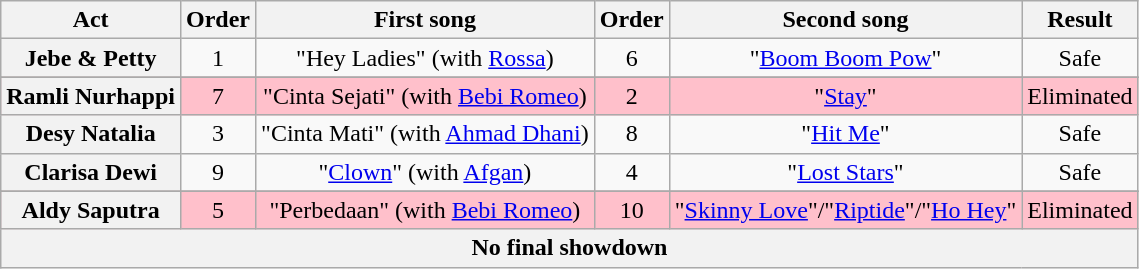<table class="wikitable plainrowheaders" style="text-align:center;">
<tr>
<th scope="col">Act</th>
<th scope="col">Order</th>
<th scope="col">First song</th>
<th scope="col">Order</th>
<th scope="col">Second song</th>
<th scope="col">Result</th>
</tr>
<tr>
<th scope="row">Jebe & Petty</th>
<td>1</td>
<td>"Hey Ladies" (with <a href='#'>Rossa</a>)</td>
<td>6</td>
<td>"<a href='#'>Boom Boom Pow</a>"</td>
<td>Safe</td>
</tr>
<tr>
</tr>
<tr style="background:pink;">
<th scope="row">Ramli Nurhappi</th>
<td>7</td>
<td>"Cinta Sejati" (with <a href='#'>Bebi Romeo</a>)</td>
<td>2</td>
<td>"<a href='#'>Stay</a>"</td>
<td>Eliminated</td>
</tr>
<tr>
<th scope="row">Desy Natalia</th>
<td>3</td>
<td>"Cinta Mati" (with <a href='#'>Ahmad Dhani</a>)</td>
<td>8</td>
<td>"<a href='#'>Hit Me</a>"</td>
<td>Safe</td>
</tr>
<tr>
<th scope="row">Clarisa Dewi</th>
<td>9</td>
<td>"<a href='#'>Clown</a>" (with <a href='#'>Afgan</a>)</td>
<td>4</td>
<td>"<a href='#'>Lost Stars</a>"</td>
<td>Safe</td>
</tr>
<tr>
</tr>
<tr style="background:pink;">
<th scope="row">Aldy Saputra</th>
<td>5</td>
<td>"Perbedaan" (with <a href='#'>Bebi Romeo</a>)</td>
<td>10</td>
<td>"<a href='#'>Skinny Love</a>"/"<a href='#'>Riptide</a>"/"<a href='#'>Ho Hey</a>"</td>
<td>Eliminated</td>
</tr>
<tr>
<th colspan="6">No final showdown</th>
</tr>
</table>
